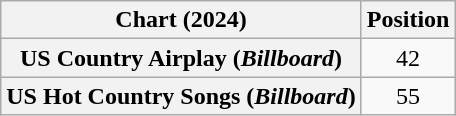<table class="wikitable sortable plainrowheaders" style="text-align:center">
<tr>
<th scope="col">Chart (2024)</th>
<th scope="col">Position</th>
</tr>
<tr>
<th scope="row">US Country Airplay (<em>Billboard</em>)</th>
<td>42</td>
</tr>
<tr>
<th scope="row">US Hot Country Songs (<em>Billboard</em>)</th>
<td>55</td>
</tr>
</table>
